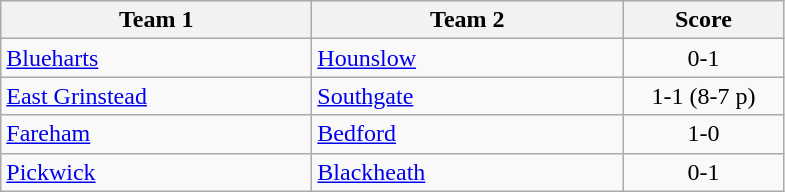<table class="wikitable" style="font-size: 100%">
<tr>
<th width=200>Team 1</th>
<th width=200>Team 2</th>
<th width=100>Score</th>
</tr>
<tr>
<td><a href='#'>Blueharts</a></td>
<td><a href='#'>Hounslow</a></td>
<td align=center>0-1</td>
</tr>
<tr>
<td><a href='#'>East Grinstead</a></td>
<td><a href='#'>Southgate</a></td>
<td align=center>1-1 (8-7 p)</td>
</tr>
<tr>
<td><a href='#'>Fareham</a></td>
<td><a href='#'>Bedford</a></td>
<td align=center>1-0</td>
</tr>
<tr>
<td><a href='#'>Pickwick</a></td>
<td><a href='#'>Blackheath</a></td>
<td align=center>0-1</td>
</tr>
</table>
